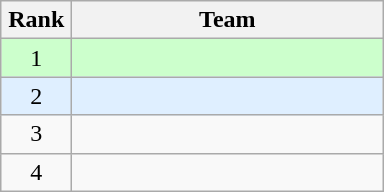<table class="wikitable" style="text-align: center;">
<tr>
<th width=40>Rank</th>
<th width=200>Team</th>
</tr>
<tr bgcolor=#ccffcc>
<td>1</td>
<td align=left></td>
</tr>
<tr bgcolor=#dfefff>
<td>2</td>
<td align=left></td>
</tr>
<tr>
<td>3</td>
<td align=left></td>
</tr>
<tr>
<td>4</td>
<td align=left></td>
</tr>
</table>
